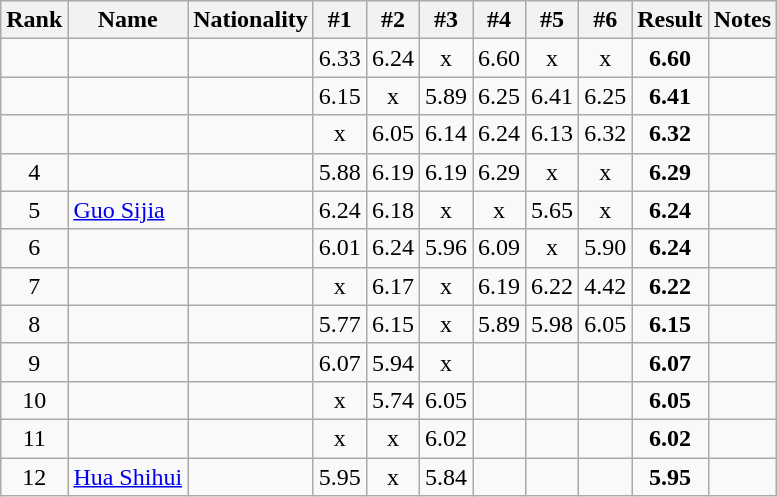<table class="wikitable sortable" style="text-align:center">
<tr>
<th>Rank</th>
<th>Name</th>
<th>Nationality</th>
<th>#1</th>
<th>#2</th>
<th>#3</th>
<th>#4</th>
<th>#5</th>
<th>#6</th>
<th>Result</th>
<th>Notes</th>
</tr>
<tr>
<td></td>
<td align=left></td>
<td align=left></td>
<td>6.33</td>
<td>6.24</td>
<td>x</td>
<td>6.60</td>
<td>x</td>
<td>x</td>
<td><strong>6.60</strong></td>
<td></td>
</tr>
<tr>
<td></td>
<td align=left></td>
<td align=left></td>
<td>6.15</td>
<td>x</td>
<td>5.89</td>
<td>6.25</td>
<td>6.41</td>
<td>6.25</td>
<td><strong>6.41</strong></td>
<td></td>
</tr>
<tr>
<td></td>
<td align=left></td>
<td align=left></td>
<td>x</td>
<td>6.05</td>
<td>6.14</td>
<td>6.24</td>
<td>6.13</td>
<td>6.32</td>
<td><strong>6.32</strong></td>
<td></td>
</tr>
<tr>
<td>4</td>
<td align=left></td>
<td align=left></td>
<td>5.88</td>
<td>6.19</td>
<td>6.19</td>
<td>6.29</td>
<td>x</td>
<td>x</td>
<td><strong>6.29</strong></td>
<td></td>
</tr>
<tr>
<td>5</td>
<td align=left><a href='#'>Guo Sijia</a></td>
<td align=left></td>
<td>6.24</td>
<td>6.18</td>
<td>x</td>
<td>x</td>
<td>5.65</td>
<td>x</td>
<td><strong>6.24</strong></td>
<td></td>
</tr>
<tr>
<td>6</td>
<td align=left></td>
<td align=left></td>
<td>6.01</td>
<td>6.24</td>
<td>5.96</td>
<td>6.09</td>
<td>x</td>
<td>5.90</td>
<td><strong>6.24</strong></td>
<td></td>
</tr>
<tr>
<td>7</td>
<td align=left></td>
<td align=left></td>
<td>x</td>
<td>6.17</td>
<td>x</td>
<td>6.19</td>
<td>6.22</td>
<td>4.42</td>
<td><strong>6.22</strong></td>
<td></td>
</tr>
<tr>
<td>8</td>
<td align=left></td>
<td align=left></td>
<td>5.77</td>
<td>6.15</td>
<td>x</td>
<td>5.89</td>
<td>5.98</td>
<td>6.05</td>
<td><strong>6.15</strong></td>
<td></td>
</tr>
<tr>
<td>9</td>
<td align=left></td>
<td align=left></td>
<td>6.07</td>
<td>5.94</td>
<td>x</td>
<td></td>
<td></td>
<td></td>
<td><strong>6.07</strong></td>
<td></td>
</tr>
<tr>
<td>10</td>
<td align=left></td>
<td align=left></td>
<td>x</td>
<td>5.74</td>
<td>6.05</td>
<td></td>
<td></td>
<td></td>
<td><strong>6.05</strong></td>
<td></td>
</tr>
<tr>
<td>11</td>
<td align=left></td>
<td align=left></td>
<td>x</td>
<td>x</td>
<td>6.02</td>
<td></td>
<td></td>
<td></td>
<td><strong>6.02</strong></td>
<td></td>
</tr>
<tr>
<td>12</td>
<td align=left><a href='#'>Hua Shihui</a></td>
<td align=left></td>
<td>5.95</td>
<td>x</td>
<td>5.84</td>
<td></td>
<td></td>
<td></td>
<td><strong>5.95</strong></td>
<td></td>
</tr>
</table>
